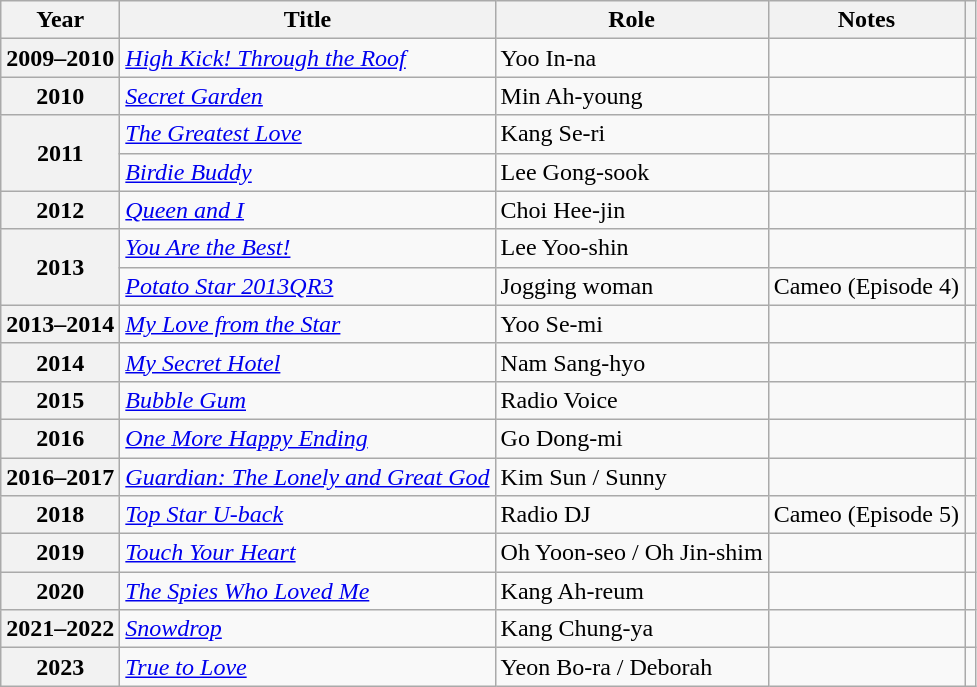<table class="wikitable plainrowheaders sortable">
<tr>
<th scope="col">Year</th>
<th scope="col">Title</th>
<th scope="col">Role</th>
<th scope="col">Notes</th>
<th scope="col" class="unsortable"></th>
</tr>
<tr>
<th scope="row">2009–2010</th>
<td><em><a href='#'>High Kick! Through the Roof</a></em></td>
<td>Yoo In-na</td>
<td></td>
<td style="text-align:center"></td>
</tr>
<tr>
<th scope="row">2010</th>
<td><em><a href='#'>Secret Garden</a></em></td>
<td>Min Ah-young</td>
<td></td>
<td style="text-align:center"></td>
</tr>
<tr>
<th scope="row" rowspan="2">2011</th>
<td><em><a href='#'>The Greatest Love</a></em></td>
<td>Kang Se-ri</td>
<td></td>
<td style="text-align:center"></td>
</tr>
<tr>
<td><em><a href='#'>Birdie Buddy</a></em></td>
<td>Lee Gong-sook</td>
<td></td>
<td style="text-align:center"></td>
</tr>
<tr>
<th scope="row">2012</th>
<td><em><a href='#'>Queen and I</a></em></td>
<td>Choi Hee-jin</td>
<td></td>
<td style="text-align:center"></td>
</tr>
<tr>
<th scope="row" rowspan="2">2013</th>
<td><em><a href='#'>You Are the Best!</a></em></td>
<td>Lee Yoo-shin</td>
<td></td>
<td style="text-align:center"></td>
</tr>
<tr>
<td><em><a href='#'>Potato Star 2013QR3</a></em></td>
<td>Jogging woman</td>
<td>Cameo (Episode 4)</td>
<td style="text-align:center"></td>
</tr>
<tr>
<th scope="row">2013–2014</th>
<td><em><a href='#'>My Love from the Star</a></em></td>
<td>Yoo Se-mi</td>
<td></td>
<td style="text-align:center"></td>
</tr>
<tr>
<th scope="row">2014</th>
<td><em><a href='#'>My Secret Hotel</a></em></td>
<td>Nam Sang-hyo</td>
<td></td>
<td style="text-align:center"></td>
</tr>
<tr>
<th scope="row">2015</th>
<td><em><a href='#'>Bubble Gum</a></em></td>
<td>Radio Voice</td>
<td></td>
<td style="text-align:center"></td>
</tr>
<tr>
<th scope="row">2016</th>
<td><em><a href='#'>One More Happy Ending</a></em></td>
<td>Go Dong-mi</td>
<td></td>
<td style="text-align:center"></td>
</tr>
<tr>
<th scope="row">2016–2017</th>
<td><em><a href='#'>Guardian: The Lonely and Great God</a></em></td>
<td>Kim Sun / Sunny</td>
<td></td>
<td style="text-align:center"></td>
</tr>
<tr>
<th scope="row" rowspan="1">2018</th>
<td><em><a href='#'>Top Star U-back</a></em></td>
<td>Radio DJ</td>
<td>Cameo (Episode 5)</td>
<td style="text-align:center"></td>
</tr>
<tr>
<th scope="row">2019</th>
<td><em><a href='#'>Touch Your Heart</a></em></td>
<td>Oh Yoon-seo / Oh Jin-shim</td>
<td></td>
<td style="text-align:center"></td>
</tr>
<tr>
<th scope="row">2020</th>
<td><em><a href='#'>The Spies Who Loved Me</a></em></td>
<td>Kang Ah-reum</td>
<td></td>
<td style="text-align:center"></td>
</tr>
<tr>
<th scope="row">2021–2022</th>
<td><em><a href='#'>Snowdrop</a></em></td>
<td>Kang Chung-ya</td>
<td></td>
<td style="text-align:center"></td>
</tr>
<tr>
<th scope="row">2023</th>
<td><em><a href='#'>True to Love</a></em></td>
<td>Yeon Bo-ra / Deborah</td>
<td></td>
<td style="text-align:center"></td>
</tr>
</table>
